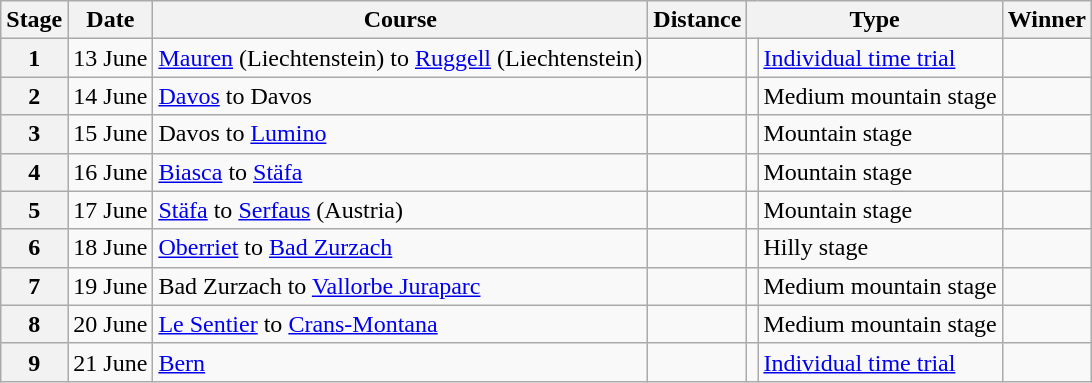<table class="wikitable">
<tr>
<th scope="col">Stage</th>
<th scope="col">Date</th>
<th scope="col">Course</th>
<th scope="col">Distance</th>
<th scope="col" colspan="2">Type</th>
<th scope="col">Winner</th>
</tr>
<tr>
<th scope="row">1</th>
<td style="text-align:right;">13 June</td>
<td><a href='#'>Mauren</a> (Liechtenstein) to <a href='#'>Ruggell</a> (Liechtenstein)</td>
<td></td>
<td></td>
<td><a href='#'>Individual time trial</a></td>
<td></td>
</tr>
<tr>
<th scope="row">2</th>
<td style="text-align:right;">14 June</td>
<td><a href='#'>Davos</a> to Davos</td>
<td></td>
<td></td>
<td>Medium mountain stage</td>
<td></td>
</tr>
<tr>
<th scope="row">3</th>
<td style="text-align:right;">15 June</td>
<td>Davos to <a href='#'>Lumino</a></td>
<td></td>
<td></td>
<td>Mountain stage</td>
<td></td>
</tr>
<tr>
<th scope="row">4</th>
<td style="text-align:right;">16 June</td>
<td><a href='#'>Biasca</a> to <a href='#'>Stäfa</a></td>
<td></td>
<td></td>
<td>Mountain stage</td>
<td></td>
</tr>
<tr>
<th scope="row">5</th>
<td style="text-align:right;">17 June</td>
<td><a href='#'>Stäfa</a> to <a href='#'>Serfaus</a> (Austria)</td>
<td></td>
<td></td>
<td>Mountain stage</td>
<td></td>
</tr>
<tr>
<th scope="row">6</th>
<td style="text-align:right;">18 June</td>
<td><a href='#'>Oberriet</a> to <a href='#'>Bad Zurzach</a></td>
<td></td>
<td></td>
<td>Hilly stage</td>
<td></td>
</tr>
<tr>
<th scope="row">7</th>
<td style="text-align:right;">19 June</td>
<td>Bad Zurzach to <a href='#'>Vallorbe Juraparc</a></td>
<td></td>
<td></td>
<td>Medium mountain stage</td>
<td></td>
</tr>
<tr>
<th scope="row">8</th>
<td style="text-align:right;">20 June</td>
<td><a href='#'>Le Sentier</a> to <a href='#'>Crans-Montana</a></td>
<td></td>
<td></td>
<td>Medium mountain stage</td>
<td></td>
</tr>
<tr>
<th scope="row">9</th>
<td style="text-align:right;">21 June</td>
<td><a href='#'>Bern</a></td>
<td></td>
<td></td>
<td><a href='#'>Individual time trial</a></td>
<td></td>
</tr>
</table>
